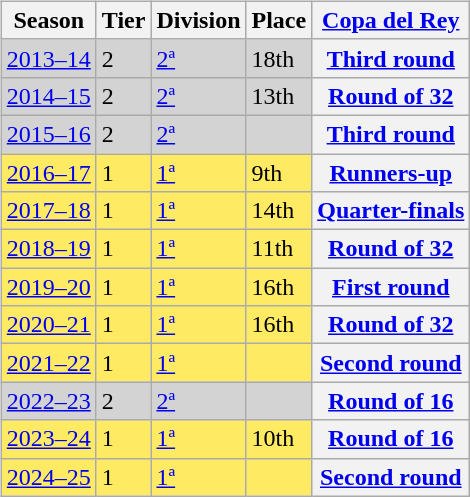<table>
<tr>
<td valign="top" width=0%><br><table class="wikitable">
<tr style="background:#f0f6fa;">
<th>Season</th>
<th>Tier</th>
<th>Division</th>
<th>Place</th>
<th><a href='#'>Copa del Rey</a></th>
</tr>
<tr>
<td style="background:#D3D3D3;"><a href='#'>2013–14</a></td>
<td style="background:#D3D3D3;">2</td>
<td style="background:#D3D3D3;"><a href='#'>2ª</a></td>
<td style="background:#D3D3D3;">18th</td>
<th><a href='#'>Third round</a></th>
</tr>
<tr>
<td style="background:#D3D3D3;"><a href='#'>2014–15</a></td>
<td style="background:#D3D3D3;">2</td>
<td style="background:#D3D3D3;"><a href='#'>2ª</a></td>
<td style="background:#D3D3D3;">13th</td>
<th><a href='#'>Round of 32</a></th>
</tr>
<tr>
<td style="background:#D3D3D3;"><a href='#'>2015–16</a></td>
<td style="background:#D3D3D3;">2</td>
<td style="background:#D3D3D3;"><a href='#'>2ª</a></td>
<td style="background:#D3D3D3;"></td>
<th><a href='#'>Third round</a></th>
</tr>
<tr>
<td style="background:#FFEA64;"><a href='#'>2016–17</a></td>
<td style="background:#FFEA64;">1</td>
<td style="background:#FFEA64;"><a href='#'>1ª</a></td>
<td style="background:#FFEA64;">9th</td>
<th><a href='#'>Runners-up</a></th>
</tr>
<tr>
<td style="background:#FFEA64;"><a href='#'>2017–18</a></td>
<td style="background:#FFEA64;">1</td>
<td style="background:#FFEA64;"><a href='#'>1ª</a></td>
<td style="background:#FFEA64;">14th</td>
<th><a href='#'>Quarter-finals</a></th>
</tr>
<tr>
<td style="background:#FFEA64;"><a href='#'>2018–19</a></td>
<td style="background:#FFEA64;">1</td>
<td style="background:#FFEA64;"><a href='#'>1ª</a></td>
<td style="background:#FFEA64;">11th</td>
<th><a href='#'>Round of 32</a></th>
</tr>
<tr>
<td style="background:#FFEA64;"><a href='#'>2019–20</a></td>
<td style="background:#FFEA64;">1</td>
<td style="background:#FFEA64;"><a href='#'>1ª</a></td>
<td style="background:#FFEA64;">16th</td>
<th><a href='#'>First round</a></th>
</tr>
<tr>
<td style="background:#FFEA64;"><a href='#'>2020–21</a></td>
<td style="background:#FFEA64;">1</td>
<td style="background:#FFEA64;"><a href='#'>1ª</a></td>
<td style="background:#FFEA64;">16th</td>
<th><a href='#'>Round of 32</a></th>
</tr>
<tr>
<td style="background:#FFEA64;"><a href='#'>2021–22</a></td>
<td style="background:#FFEA64;">1</td>
<td style="background:#FFEA64;"><a href='#'>1ª</a></td>
<td style="background:#FFEA64;"></td>
<th><a href='#'>Second round</a></th>
</tr>
<tr>
<td style="background:#D3D3D3;"><a href='#'>2022–23</a></td>
<td style="background:#D3D3D3;">2</td>
<td style="background:#D3D3D3;"><a href='#'>2ª</a></td>
<td style="background:#D3D3D3;"></td>
<th><a href='#'>Round of 16</a></th>
</tr>
<tr>
<td style="background:#FFEA64;"><a href='#'>2023–24</a></td>
<td style="background:#FFEA64;">1</td>
<td style="background:#FFEA64;"><a href='#'>1ª</a></td>
<td style="background:#FFEA64;">10th</td>
<th><a href='#'>Round of 16</a></th>
</tr>
<tr>
<td style="background:#FFEA64;"><a href='#'>2024–25</a></td>
<td style="background:#FFEA64;">1</td>
<td style="background:#FFEA64;"><a href='#'>1ª</a></td>
<td style="background:#FFEA64;"></td>
<th><a href='#'>Second round</a></th>
</tr>
</table>
</td>
</tr>
</table>
